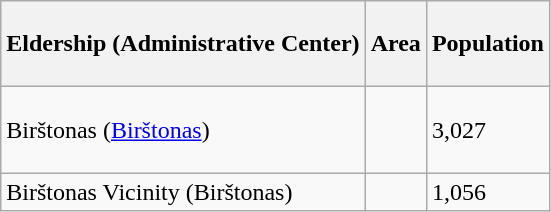<table class="sortable wikitable" style="text-align: left; margin: 0 0 0 0;">
<tr>
<th scope="col" height="50px">Eldership (Administrative Center)</th>
<th scope="col">Area</th>
<th scope="col"><strong>Population</strong></th>
</tr>
<tr>
<td scope="row" height="50px">Birštonas (<a href='#'>Birštonas</a>)</td>
<td></td>
<td>3,027</td>
</tr>
<tr>
<td>Birštonas Vicinity (Birštonas)</td>
<td></td>
<td>1,056</td>
</tr>
</table>
